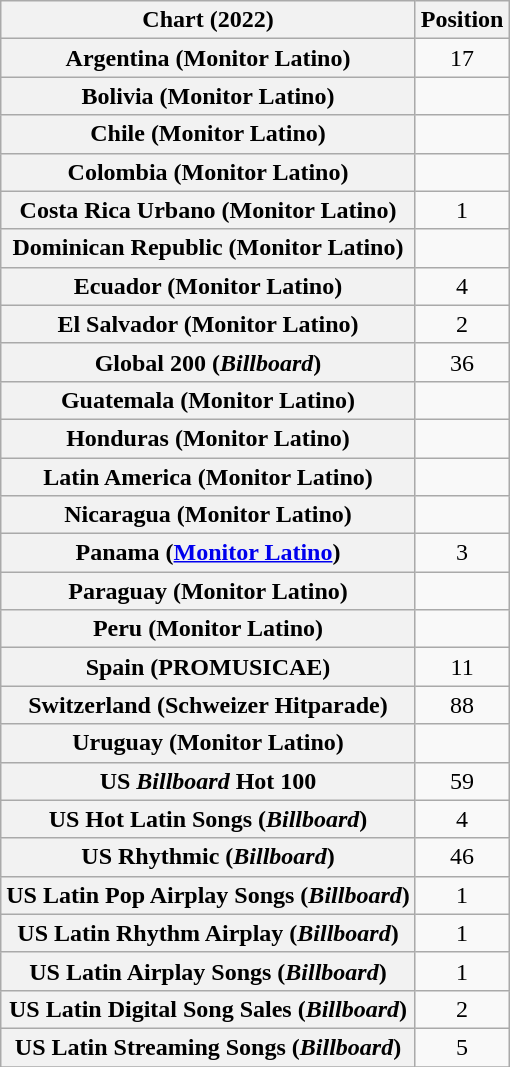<table class="wikitable sortable plainrowheaders" style="text-align:center">
<tr>
<th scope="col">Chart (2022)</th>
<th scope="col">Position</th>
</tr>
<tr>
<th scope="row">Argentina (Monitor Latino)</th>
<td>17</td>
</tr>
<tr>
<th scope="row">Bolivia (Monitor Latino)</th>
<td></td>
</tr>
<tr>
<th scope="row">Chile (Monitor Latino)</th>
<td></td>
</tr>
<tr>
<th scope="row">Colombia (Monitor Latino)</th>
<td></td>
</tr>
<tr>
<th scope="row">Costa Rica Urbano (Monitor Latino)</th>
<td>1</td>
</tr>
<tr>
<th scope="row">Dominican Republic (Monitor Latino)</th>
<td></td>
</tr>
<tr>
<th scope="row">Ecuador (Monitor Latino)</th>
<td>4</td>
</tr>
<tr>
<th scope="row">El Salvador (Monitor Latino)</th>
<td>2</td>
</tr>
<tr>
<th scope="row">Global 200 (<em>Billboard</em>)</th>
<td>36</td>
</tr>
<tr>
<th scope="row">Guatemala (Monitor Latino)</th>
<td></td>
</tr>
<tr>
<th scope="row">Honduras (Monitor Latino)</th>
<td></td>
</tr>
<tr>
<th scope="row">Latin America (Monitor Latino)</th>
<td></td>
</tr>
<tr>
<th scope="row">Nicaragua (Monitor Latino)</th>
<td></td>
</tr>
<tr>
<th scope="row">Panama (<a href='#'>Monitor Latino</a>)</th>
<td>3</td>
</tr>
<tr>
<th scope="row">Paraguay (Monitor Latino)</th>
<td></td>
</tr>
<tr>
<th scope="row">Peru (Monitor Latino)</th>
<td></td>
</tr>
<tr>
<th scope="row">Spain (PROMUSICAE)</th>
<td>11</td>
</tr>
<tr>
<th scope="row">Switzerland (Schweizer Hitparade)</th>
<td>88</td>
</tr>
<tr>
<th scope="row">Uruguay (Monitor Latino)</th>
<td></td>
</tr>
<tr>
<th scope="row">US <em>Billboard</em> Hot 100</th>
<td>59</td>
</tr>
<tr>
<th scope="row">US Hot Latin Songs (<em>Billboard</em>)</th>
<td>4</td>
</tr>
<tr>
<th scope="row">US Rhythmic (<em>Billboard</em>)</th>
<td>46</td>
</tr>
<tr>
<th scope="row">US Latin Pop Airplay Songs (<em>Billboard</em>)</th>
<td>1</td>
</tr>
<tr>
<th scope="row">US Latin Rhythm Airplay (<em>Billboard</em>)</th>
<td>1</td>
</tr>
<tr>
<th scope="row">US Latin Airplay Songs (<em>Billboard</em>)</th>
<td>1</td>
</tr>
<tr>
<th scope="row">US Latin Digital Song Sales (<em>Billboard</em>)</th>
<td>2</td>
</tr>
<tr>
<th scope="row">US Latin Streaming Songs (<em>Billboard</em>)</th>
<td>5</td>
</tr>
<tr>
</tr>
</table>
